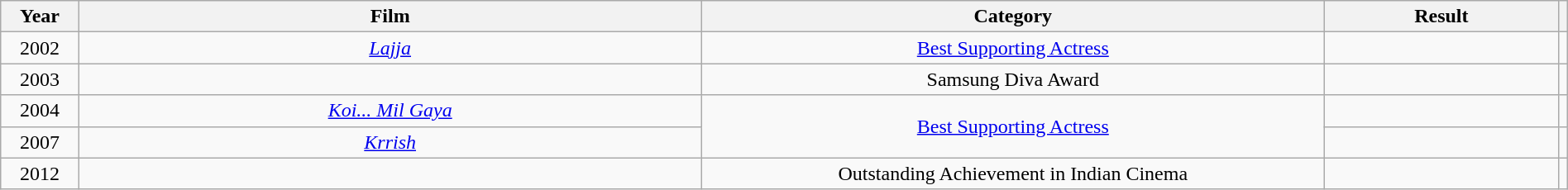<table class="wikitable sortable" style="width:100%;">
<tr>
<th width=5%>Year</th>
<th style="width:40%;">Film</th>
<th style="width:40%;">Category</th>
<th style="width:15%;">Result</th>
<th style="width:5%;"></th>
</tr>
<tr>
<td style="text-align:center;">2002</td>
<td style="text-align:center;"><em><a href='#'>Lajja</a></em></td>
<td style="text-align:center;"><a href='#'>Best Supporting Actress</a></td>
<td></td>
<td></td>
</tr>
<tr>
<td style="text-align:center;">2003</td>
<td></td>
<td style="text-align:center;">Samsung Diva Award</td>
<td></td>
<td></td>
</tr>
<tr>
<td style="text-align:center;">2004</td>
<td style="text-align:center;"><em><a href='#'>Koi... Mil Gaya</a></em></td>
<td style="text-align:center;" rowspan="2"><a href='#'>Best Supporting Actress</a></td>
<td></td>
<td></td>
</tr>
<tr>
<td style="text-align:center;">2007</td>
<td style="text-align:center;"><em><a href='#'>Krrish</a></em></td>
<td></td>
<td></td>
</tr>
<tr>
<td style="text-align:center;">2012</td>
<td></td>
<td style="text-align:center;">Outstanding Achievement in Indian Cinema</td>
<td></td>
<td></td>
</tr>
</table>
